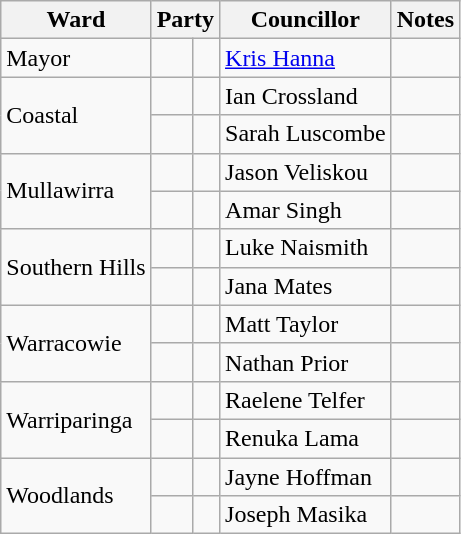<table class="wikitable">
<tr>
<th>Ward</th>
<th colspan="2">Party</th>
<th>Councillor</th>
<th>Notes</th>
</tr>
<tr>
<td>Mayor</td>
<td> </td>
<td></td>
<td><a href='#'>Kris Hanna</a></td>
<td></td>
</tr>
<tr>
<td rowspan="2">Coastal</td>
<td> </td>
<td></td>
<td>Ian Crossland</td>
<td></td>
</tr>
<tr>
<td> </td>
<td></td>
<td>Sarah Luscombe</td>
<td></td>
</tr>
<tr>
<td rowspan="2">Mullawirra</td>
<td> </td>
<td></td>
<td>Jason Veliskou</td>
<td></td>
</tr>
<tr>
<td> </td>
<td></td>
<td>Amar Singh</td>
<td></td>
</tr>
<tr>
<td rowspan="2">Southern Hills</td>
<td> </td>
<td></td>
<td>Luke Naismith</td>
<td></td>
</tr>
<tr>
<td> </td>
<td></td>
<td>Jana Mates</td>
<td></td>
</tr>
<tr>
<td rowspan="2">Warracowie</td>
<td> </td>
<td></td>
<td>Matt Taylor</td>
<td></td>
</tr>
<tr>
<td> </td>
<td></td>
<td>Nathan Prior</td>
<td></td>
</tr>
<tr>
<td rowspan="2">Warriparinga</td>
<td> </td>
<td></td>
<td>Raelene Telfer</td>
<td></td>
</tr>
<tr>
<td> </td>
<td></td>
<td>Renuka Lama</td>
<td></td>
</tr>
<tr>
<td rowspan="2">Woodlands</td>
<td> </td>
<td></td>
<td>Jayne Hoffman</td>
<td></td>
</tr>
<tr>
<td> </td>
<td></td>
<td>Joseph Masika</td>
<td></td>
</tr>
</table>
